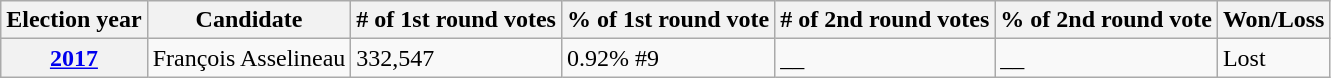<table class="wikitable">
<tr>
<th>Election year</th>
<th>Candidate</th>
<th># of 1st round votes</th>
<th>% of 1st round vote</th>
<th># of 2nd round votes</th>
<th>% of 2nd round vote</th>
<th>Won/Loss</th>
</tr>
<tr>
<th><a href='#'>2017</a></th>
<td>François Asselineau</td>
<td>332,547</td>
<td>0.92%  #9</td>
<td>__</td>
<td>__</td>
<td>Lost</td>
</tr>
</table>
